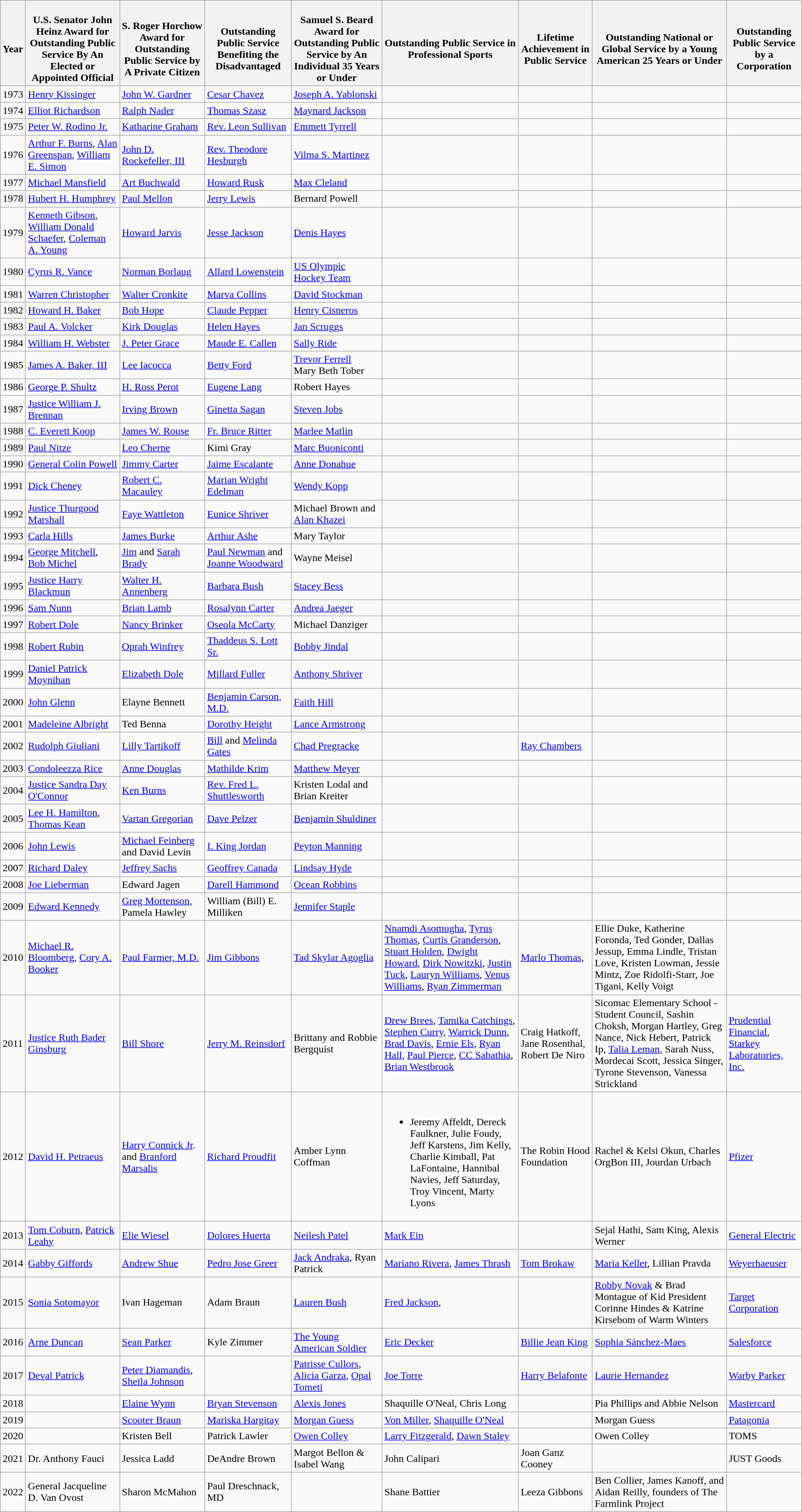<table class="wikitable">
<tr>
<th><br>Year</th>
<th><br>U.S. Senator John Heinz Award for Outstanding Public Service By An Elected or Appointed Official</th>
<th><br>S. Roger Horchow Award for Outstanding Public Service by A Private Citizen</th>
<th><br>Outstanding Public Service Benefiting the Disadvantaged</th>
<th><br>Samuel S. Beard Award for Outstanding Public Service by An Individual 35 Years or Under</th>
<th><br>Outstanding Public Service in Professional Sports</th>
<th><br>Lifetime Achievement in Public Service</th>
<th><br>Outstanding National or Global Service by a Young American 25 Years or Under</th>
<th><br>Outstanding Public Service by a Corporation</th>
</tr>
<tr>
<td>1973</td>
<td><a href='#'>Henry Kissinger</a></td>
<td><a href='#'>John W. Gardner</a></td>
<td><a href='#'>Cesar Chavez</a></td>
<td><a href='#'>Joseph A. Yablonski</a></td>
<td></td>
<td></td>
<td></td>
<td></td>
</tr>
<tr>
<td>1974</td>
<td><a href='#'>Elliot Richardson</a></td>
<td><a href='#'>Ralph Nader</a></td>
<td><a href='#'>Thomas Szasz</a></td>
<td><a href='#'>Maynard Jackson</a></td>
<td></td>
<td></td>
<td></td>
<td></td>
</tr>
<tr>
<td>1975</td>
<td><a href='#'>Peter W. Rodino Jr.</a></td>
<td><a href='#'>Katharine Graham</a></td>
<td><a href='#'>Rev. Leon Sullivan</a></td>
<td><a href='#'>Emmett Tyrrell</a></td>
<td></td>
<td></td>
<td></td>
<td></td>
</tr>
<tr>
<td>1976</td>
<td><a href='#'>Arthur F. Burns</a>, <a href='#'>Alan Greenspan</a>, <a href='#'>William E. Simon</a></td>
<td><a href='#'>John D. Rockefeller, III</a></td>
<td><a href='#'>Rev. Theodore Hesburgh</a></td>
<td><a href='#'>Vilma S. Martinez</a></td>
<td></td>
<td></td>
<td></td>
<td></td>
</tr>
<tr>
<td>1977</td>
<td><a href='#'>Michael Mansfield</a></td>
<td><a href='#'>Art Buchwald</a></td>
<td><a href='#'>Howard Rusk</a></td>
<td><a href='#'>Max Cleland</a></td>
<td></td>
<td></td>
<td></td>
<td></td>
</tr>
<tr>
<td>1978</td>
<td><a href='#'>Hubert H. Humphrey</a></td>
<td><a href='#'>Paul Mellon</a></td>
<td><a href='#'>Jerry Lewis</a></td>
<td>Bernard Powell</td>
<td></td>
<td></td>
<td></td>
<td></td>
</tr>
<tr>
<td>1979</td>
<td><a href='#'>Kenneth Gibson</a>, <a href='#'>William Donald Schaefer</a>, <a href='#'>Coleman A. Young</a></td>
<td><a href='#'>Howard Jarvis</a></td>
<td><a href='#'>Jesse Jackson</a></td>
<td><a href='#'>Denis Hayes</a></td>
<td></td>
<td></td>
<td></td>
<td></td>
</tr>
<tr>
<td>1980</td>
<td><a href='#'>Cyrus R. Vance</a></td>
<td><a href='#'>Norman Borlaug</a></td>
<td><a href='#'>Allard Lowenstein</a></td>
<td><a href='#'>US Olympic Hockey Team</a></td>
<td></td>
<td></td>
<td></td>
<td></td>
</tr>
<tr>
<td>1981</td>
<td><a href='#'>Warren Christopher</a></td>
<td><a href='#'>Walter Cronkite</a></td>
<td><a href='#'>Marva Collins</a></td>
<td><a href='#'>David Stockman</a></td>
<td></td>
<td></td>
<td></td>
<td></td>
</tr>
<tr>
<td>1982</td>
<td><a href='#'>Howard H. Baker</a></td>
<td><a href='#'>Bob Hope</a></td>
<td><a href='#'>Claude Pepper</a></td>
<td><a href='#'>Henry Cisneros</a></td>
<td></td>
<td></td>
<td></td>
<td></td>
</tr>
<tr>
<td>1983</td>
<td><a href='#'>Paul A. Volcker</a></td>
<td><a href='#'>Kirk Douglas</a></td>
<td><a href='#'>Helen Hayes</a></td>
<td><a href='#'>Jan Scruggs</a></td>
<td></td>
<td></td>
<td></td>
<td></td>
</tr>
<tr>
<td>1984</td>
<td><a href='#'>William H. Webster</a></td>
<td><a href='#'>J. Peter Grace</a></td>
<td><a href='#'>Maude E. Callen</a></td>
<td><a href='#'>Sally Ride</a></td>
<td></td>
<td></td>
<td></td>
<td></td>
</tr>
<tr>
<td>1985</td>
<td><a href='#'>James A. Baker, III</a></td>
<td><a href='#'>Lee Iacocca</a></td>
<td><a href='#'>Betty Ford</a></td>
<td><a href='#'>Trevor Ferrell</a><br>Mary Beth Tober</td>
<td></td>
<td></td>
<td></td>
<td></td>
</tr>
<tr>
<td>1986</td>
<td><a href='#'>George P. Shultz</a></td>
<td><a href='#'>H. Ross Perot</a></td>
<td><a href='#'>Eugene Lang</a></td>
<td>Robert Hayes</td>
<td></td>
<td></td>
<td></td>
<td></td>
</tr>
<tr>
<td>1987</td>
<td><a href='#'>Justice William J. Brennan</a></td>
<td><a href='#'>Irving Brown</a></td>
<td><a href='#'>Ginetta Sagan</a></td>
<td><a href='#'>Steven Jobs</a></td>
<td></td>
<td></td>
<td></td>
<td></td>
</tr>
<tr>
<td>1988</td>
<td><a href='#'>C. Everett Koop</a></td>
<td><a href='#'>James W. Rouse</a></td>
<td><a href='#'>Fr. Bruce Ritter</a></td>
<td><a href='#'>Marlee Matlin</a></td>
<td></td>
<td></td>
<td></td>
<td></td>
</tr>
<tr>
<td>1989</td>
<td><a href='#'>Paul Nitze</a></td>
<td><a href='#'>Leo Cherne</a></td>
<td>Kimi Gray</td>
<td><a href='#'>Marc Buoniconti</a></td>
<td></td>
<td></td>
<td></td>
<td></td>
</tr>
<tr>
<td>1990</td>
<td><a href='#'>General Colin Powell</a></td>
<td><a href='#'>Jimmy Carter</a></td>
<td><a href='#'>Jaime Escalante</a></td>
<td><a href='#'>Anne Donahue</a></td>
<td></td>
<td></td>
<td></td>
<td></td>
</tr>
<tr>
<td>1991</td>
<td><a href='#'>Dick Cheney</a></td>
<td><a href='#'>Robert C. Macauley</a></td>
<td><a href='#'>Marian Wright Edelman</a></td>
<td><a href='#'>Wendy Kopp</a></td>
<td></td>
<td></td>
<td></td>
<td></td>
</tr>
<tr>
<td>1992</td>
<td><a href='#'>Justice Thurgood Marshall</a></td>
<td><a href='#'>Faye Wattleton</a></td>
<td><a href='#'>Eunice Shriver</a></td>
<td>Michael Brown and <a href='#'>Alan Khazei</a></td>
<td></td>
<td></td>
<td></td>
<td></td>
</tr>
<tr>
<td>1993</td>
<td><a href='#'>Carla Hills</a></td>
<td><a href='#'>James Burke</a></td>
<td><a href='#'>Arthur Ashe</a></td>
<td>Mary Taylor</td>
<td></td>
<td></td>
<td></td>
<td></td>
</tr>
<tr>
<td>1994</td>
<td><a href='#'>George Mitchell</a>, <a href='#'>Bob Michel</a></td>
<td><a href='#'>Jim</a> and <a href='#'>Sarah Brady</a></td>
<td><a href='#'>Paul Newman</a> and <a href='#'>Joanne Woodward</a></td>
<td>Wayne Meisel</td>
<td></td>
<td></td>
<td></td>
<td></td>
</tr>
<tr>
<td>1995</td>
<td><a href='#'>Justice Harry Blackmun</a></td>
<td><a href='#'>Walter H. Annenberg</a></td>
<td><a href='#'>Barbara Bush</a></td>
<td><a href='#'>Stacey Bess</a></td>
<td></td>
<td></td>
<td></td>
<td></td>
</tr>
<tr>
<td>1996</td>
<td><a href='#'>Sam Nunn</a></td>
<td><a href='#'>Brian Lamb</a></td>
<td><a href='#'>Rosalynn Carter</a></td>
<td><a href='#'>Andrea Jaeger</a></td>
<td></td>
<td></td>
<td></td>
<td></td>
</tr>
<tr>
<td>1997</td>
<td><a href='#'>Robert Dole</a></td>
<td><a href='#'>Nancy Brinker</a></td>
<td><a href='#'>Oseola McCarty</a></td>
<td>Michael Danziger</td>
<td></td>
<td></td>
<td></td>
<td></td>
</tr>
<tr>
<td>1998</td>
<td><a href='#'>Robert Rubin</a></td>
<td><a href='#'>Oprah Winfrey</a></td>
<td><a href='#'>Thaddeus S. Lott Sr.</a></td>
<td><a href='#'>Bobby Jindal</a></td>
<td></td>
<td></td>
<td></td>
<td></td>
</tr>
<tr>
<td>1999</td>
<td><a href='#'>Daniel Patrick Moynihan</a></td>
<td><a href='#'>Elizabeth Dole</a></td>
<td><a href='#'>Millard Fuller</a></td>
<td><a href='#'>Anthony Shriver</a></td>
<td></td>
<td></td>
<td></td>
<td></td>
</tr>
<tr>
<td>2000</td>
<td><a href='#'>John Glenn</a></td>
<td>Elayne Bennett</td>
<td><a href='#'>Benjamin Carson, M.D.</a></td>
<td><a href='#'>Faith Hill</a></td>
<td></td>
<td></td>
<td></td>
<td></td>
</tr>
<tr>
<td>2001</td>
<td><a href='#'>Madeleine Albright</a></td>
<td>Ted Benna</td>
<td><a href='#'>Dorothy Height</a></td>
<td><a href='#'>Lance Armstrong</a></td>
<td></td>
<td></td>
<td></td>
<td></td>
</tr>
<tr>
<td>2002</td>
<td><a href='#'>Rudolph Giuliani</a></td>
<td><a href='#'>Lilly Tartikoff</a></td>
<td><a href='#'>Bill</a> and <a href='#'>Melinda Gates</a></td>
<td><a href='#'>Chad Pregracke</a></td>
<td></td>
<td><a href='#'>Ray Chambers</a></td>
<td></td>
<td></td>
</tr>
<tr>
<td>2003</td>
<td><a href='#'>Condoleezza Rice</a></td>
<td><a href='#'>Anne Douglas</a></td>
<td><a href='#'>Mathilde Krim</a></td>
<td><a href='#'>Matthew Meyer</a></td>
<td></td>
<td></td>
<td></td>
<td></td>
</tr>
<tr>
<td>2004</td>
<td><a href='#'>Justice Sandra Day O'Connor</a></td>
<td><a href='#'>Ken Burns</a></td>
<td><a href='#'>Rev. Fred L. Shuttlesworth</a></td>
<td>Kristen Lodal and Brian Kreiter</td>
<td></td>
<td></td>
<td></td>
<td></td>
</tr>
<tr>
<td>2005</td>
<td><a href='#'>Lee H. Hamilton</a>, <a href='#'>Thomas Kean</a></td>
<td><a href='#'>Vartan Gregorian</a></td>
<td><a href='#'>Dave Pelzer</a></td>
<td><a href='#'>Benjamin Shuldiner</a></td>
<td></td>
<td></td>
<td></td>
<td></td>
</tr>
<tr>
<td>2006</td>
<td><a href='#'>John Lewis</a></td>
<td><a href='#'>Michael Feinberg</a> and David Levin</td>
<td><a href='#'>I. King Jordan</a></td>
<td><a href='#'>Peyton Manning</a></td>
<td></td>
<td></td>
<td></td>
<td></td>
</tr>
<tr>
<td>2007</td>
<td><a href='#'>Richard Daley</a></td>
<td><a href='#'>Jeffrey Sachs</a></td>
<td><a href='#'>Geoffrey Canada</a></td>
<td><a href='#'>Lindsay Hyde</a></td>
<td></td>
<td></td>
<td></td>
<td></td>
</tr>
<tr>
<td>2008</td>
<td><a href='#'>Joe Lieberman</a></td>
<td>Edward Jagen</td>
<td><a href='#'>Darell Hammond</a></td>
<td><a href='#'>Ocean Robbins</a></td>
<td></td>
<td></td>
<td></td>
<td></td>
</tr>
<tr>
<td>2009</td>
<td><a href='#'>Edward Kennedy</a></td>
<td><a href='#'>Greg Mortenson</a>, Pamela Hawley</td>
<td>William (Bill) E. Milliken</td>
<td><a href='#'>Jennifer Staple</a></td>
<td></td>
<td></td>
<td></td>
<td></td>
</tr>
<tr>
<td>2010</td>
<td><a href='#'>Michael R. Bloomberg</a>, <a href='#'>Cory A. Booker</a></td>
<td><a href='#'>Paul Farmer, M.D.</a></td>
<td><a href='#'>Jim Gibbons</a></td>
<td><a href='#'>Tad Skylar Agoglia</a></td>
<td><a href='#'>Nnamdi Asomugha</a>, <a href='#'>Tyrus Thomas</a>, <a href='#'>Curtis Granderson</a>, <a href='#'>Stuart Holden</a>, <a href='#'>Dwight Howard</a>, <a href='#'>Dirk Nowitzki</a>, <a href='#'>Justin Tuck</a>, <a href='#'>Lauryn Williams</a>, <a href='#'>Venus Williams</a>, <a href='#'>Ryan Zimmerman</a></td>
<td><a href='#'>Marlo Thomas</a>,</td>
<td>Ellie Duke, Katherine Foronda, Ted Gonder, Dallas Jessup, Emma Lindle, Tristan Love, Kristen Lowman, Jessie Mintz, Zoe Ridolfi-Starr, Joe Tigani, Kelly Voigt</td>
<td></td>
</tr>
<tr>
<td>2011</td>
<td><a href='#'>Justice Ruth Bader Ginsburg</a></td>
<td><a href='#'>Bill Shore</a></td>
<td><a href='#'>Jerry M. Reinsdorf</a></td>
<td>Brittany and Robbie Bergquist</td>
<td><a href='#'>Drew Brees</a>, <a href='#'>Tamika Catchings</a>, <a href='#'>Stephen Curry</a>, <a href='#'>Warrick Dunn</a>, <a href='#'>Brad Davis</a>, <a href='#'>Ernie Els</a>, <a href='#'>Ryan Hall</a>, <a href='#'>Paul Pierce</a>, <a href='#'>CC Sabathia</a>, <a href='#'>Brian Westbrook</a></td>
<td>Craig Hatkoff, Jane Rosenthal, Robert De Niro</td>
<td>Sicomac Elementary School - Student Council, Sashin Choksh, Morgan Hartley, Greg Nance, Nick Hebert, Patrick Ip, <a href='#'>Talia Leman</a>, Sarah Nuss, Mordecai Scott, Jessica Singer, Tyrone Stevenson, Vanessa Strickland</td>
<td><a href='#'>Prudential Financial</a>, <a href='#'>Starkey Laboratories, Inc.</a></td>
</tr>
<tr>
<td>2012</td>
<td><a href='#'>David H. Petraeus</a></td>
<td><a href='#'>Harry Connick Jr</a>. and <a href='#'>Branford Marsalis</a></td>
<td><a href='#'>Richard Proudfit</a></td>
<td>Amber Lynn Coffman</td>
<td><br><ul><li>Jeremy Affeldt, Dereck Faulkner, Julie Foudy, Jeff Karstens, Jim Kelly, Charlie Kimball, Pat LaFontaine, Hannibal Navies, Jeff Saturday, Troy Vincent, Marty Lyons</li></ul></td>
<td>The Robin Hood Foundation</td>
<td>Rachel & Kelsi Okun, Charles OrgBon III, Jourdan Urbach</td>
<td><a href='#'>Pfizer</a></td>
</tr>
<tr>
<td>2013</td>
<td><a href='#'>Tom Coburn</a>, <a href='#'>Patrick Leahy</a></td>
<td><a href='#'>Elie Wiesel</a></td>
<td><a href='#'>Dolores Huerta</a></td>
<td><a href='#'>Neilesh Patel</a></td>
<td><a href='#'>Mark Ein</a></td>
<td></td>
<td>Sejal Hathi, Sam King, Alexis Werner</td>
<td><a href='#'>General Electric</a></td>
</tr>
<tr>
<td>2014</td>
<td><a href='#'>Gabby Giffords</a></td>
<td><a href='#'>Andrew Shue</a></td>
<td><a href='#'>Pedro Jose Greer</a></td>
<td><a href='#'>Jack Andraka</a>, Ryan Patrick</td>
<td><a href='#'>Mariano Rivera</a>, <a href='#'>James Thrash</a></td>
<td><a href='#'>Tom Brokaw</a></td>
<td><a href='#'>Maria Keller</a>, Lillian Pravda</td>
<td><a href='#'>Weyerhaeuser</a></td>
</tr>
<tr>
<td>2015</td>
<td><a href='#'>Sonia Sotomayor</a></td>
<td>Ivan Hageman</td>
<td>Adam Braun</td>
<td><a href='#'>Lauren Bush</a></td>
<td><a href='#'>Fred Jackson</a>,</td>
<td></td>
<td><a href='#'>Robby Novak</a> & Brad Montague of Kid President Corinne Hindes & Katrine Kirsebom of Warm Winters </td>
<td><a href='#'>Target Corporation</a></td>
</tr>
<tr>
<td>2016</td>
<td><a href='#'>Arne Duncan</a></td>
<td><a href='#'>Sean Parker</a></td>
<td>Kyle Zimmer</td>
<td><a href='#'>The Young American Soldier</a></td>
<td><a href='#'>Eric Decker</a></td>
<td><a href='#'>Billie Jean King</a></td>
<td><a href='#'>Sophia Sánchez-Maes</a></td>
<td><a href='#'>Salesforce</a></td>
</tr>
<tr>
<td>2017</td>
<td><a href='#'>Deval Patrick</a></td>
<td><a href='#'>Peter Diamandis</a>, <a href='#'>Sheila Johnson</a></td>
<td></td>
<td><a href='#'>Patrisse Cullors</a>, <a href='#'>Alicia Garza</a>, <a href='#'>Opal Tometi</a></td>
<td><a href='#'>Joe Torre</a></td>
<td><a href='#'>Harry Belafonte</a></td>
<td><a href='#'>Laurie Hernandez</a></td>
<td><a href='#'>Warby Parker</a></td>
</tr>
<tr>
<td>2018</td>
<td></td>
<td><a href='#'>Elaine Wynn</a></td>
<td><a href='#'>Bryan Stevenson</a></td>
<td><a href='#'>Alexis Jones</a></td>
<td>Shaquille O'Neal, Chris Long</td>
<td></td>
<td>Pia Phillips and Abbie Nelson</td>
<td><a href='#'>Mastercard</a></td>
</tr>
<tr>
<td>2019</td>
<td></td>
<td><a href='#'>Scooter Braun</a></td>
<td><a href='#'>Mariska Hargitay</a></td>
<td><a href='#'>Morgan Guess</a></td>
<td><a href='#'>Von Miller</a>, <a href='#'>Shaquille O'Neal</a></td>
<td></td>
<td>Morgan Guess</td>
<td><a href='#'>Patagonia</a></td>
</tr>
<tr>
<td>2020</td>
<td></td>
<td>Kristen Bell</td>
<td>Patrick Lawler</td>
<td><a href='#'>Owen Colley</a></td>
<td><a href='#'>Larry Fitzgerald</a>, <a href='#'>Dawn Staley</a></td>
<td></td>
<td>Owen Colley</td>
<td>TOMS</td>
</tr>
<tr>
<td>2021</td>
<td>Dr. Anthony Fauci</td>
<td>Jessica Ladd</td>
<td>DeAndre Brown</td>
<td>Margot Bellon & Isabel Wang</td>
<td>John Calipari</td>
<td>Joan Ganz Cooney</td>
<td></td>
<td>JUST Goods</td>
</tr>
<tr>
<td>2022</td>
<td>General Jacqueline D. Van Ovost</td>
<td>Sharon McMahon</td>
<td>Paul Dreschnack, MD</td>
<td></td>
<td>Shane Battier</td>
<td>Leeza Gibbons</td>
<td>Ben Collier, James Kanoff, and Aidan Reilly, founders of The Farmlink Project</td>
<td></td>
</tr>
</table>
